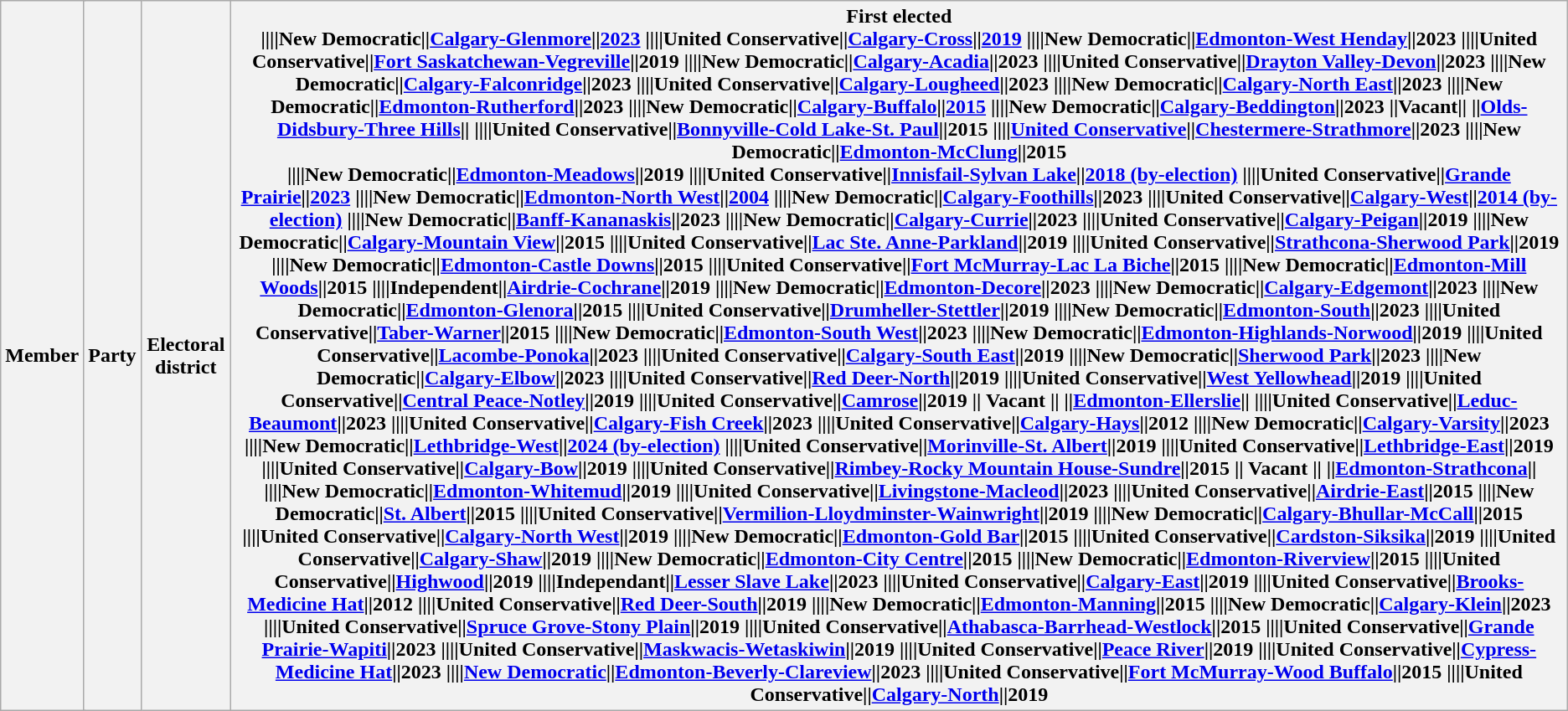<table class="wikitable sortable sticky-header">
<tr>
<th colspan=2>Member</th>
<th>Party</th>
<th>Electoral district</th>
<th>First elected<br>||||New Democratic||<a href='#'>Calgary-Glenmore</a>||<a href='#'>2023</a>
||||United Conservative||<a href='#'>Calgary-Cross</a>||<a href='#'>2019</a>
||||New Democratic||<a href='#'>Edmonton-West Henday</a>||2023
||||United Conservative||<a href='#'>Fort Saskatchewan-Vegreville</a>||2019
||||New Democratic||<a href='#'>Calgary-Acadia</a>||2023
||||United Conservative||<a href='#'>Drayton Valley-Devon</a>||2023
||||New Democratic||<a href='#'>Calgary-Falconridge</a>||2023
||||United Conservative||<a href='#'>Calgary-Lougheed</a>||2023
||||New Democratic||<a href='#'>Calgary-North East</a>||2023
||||New Democratic||<a href='#'>Edmonton-Rutherford</a>||2023
||||New Democratic||<a href='#'>Calgary-Buffalo</a>||<a href='#'>2015</a>
||||New Democratic||<a href='#'>Calgary-Beddington</a>||2023
||Vacant|| ||<a href='#'>Olds-Didsbury-Three Hills</a>||
||||United Conservative||<a href='#'>Bonnyville-Cold Lake-St. Paul</a>||2015
||||<a href='#'>United Conservative</a>||<a href='#'>Chestermere-Strathmore</a>||2023
||||New Democratic||<a href='#'>Edmonton-McClung</a>||2015<br>||||New Democratic||<a href='#'>Edmonton-Meadows</a>||2019
||<strong></strong>||United Conservative||<a href='#'>Innisfail-Sylvan Lake</a>||<a href='#'>2018 (by-election)</a>
||||United Conservative||<a href='#'>Grande Prairie</a>||<a href='#'>2023</a>
||||New Democratic||<a href='#'>Edmonton-North West</a>||<a href='#'>2004</a>
||||New Democratic||<a href='#'>Calgary-Foothills</a>||2023
||||United Conservative||<a href='#'>Calgary-West</a>||<a href='#'>2014 (by-election)</a>
||||New Democratic||<a href='#'>Banff-Kananaskis</a>||2023
||||New Democratic||<a href='#'>Calgary-Currie</a>||2023
||<strong></strong>||United Conservative||<a href='#'>Calgary-Peigan</a>||2019
||||New Democratic||<a href='#'>Calgary-Mountain View</a>||2015
||||United Conservative||<a href='#'>Lac Ste. Anne-Parkland</a>||2019
||<strong></strong>||United Conservative||<a href='#'>Strathcona-Sherwood Park</a>||2019
||||New Democratic||<a href='#'>Edmonton-Castle Downs</a>||2015
||<strong></strong>||United Conservative||<a href='#'>Fort McMurray-Lac La Biche</a>||2015
||<em></em>||New Democratic||<a href='#'>Edmonton-Mill Woods</a>||2015
||||Independent||<a href='#'>Airdrie-Cochrane</a>||2019
||||New Democratic||<a href='#'>Edmonton-Decore</a>||2023
||||New Democratic||<a href='#'>Calgary-Edgemont</a>||2023
||||New Democratic||<a href='#'>Edmonton-Glenora</a>||2015
||||United Conservative||<a href='#'>Drumheller-Stettler</a>||2019
||||New Democratic||<a href='#'>Edmonton-South</a>||2023
||<strong></strong>||United Conservative||<a href='#'>Taber-Warner</a>||2015
||||New Democratic||<a href='#'>Edmonton-South West</a>||2023
||||New Democratic||<a href='#'>Edmonton-Highlands-Norwood</a>||2019
||||United Conservative||<a href='#'>Lacombe-Ponoka</a>||2023
||||United Conservative||<a href='#'>Calgary-South East</a>||2019
||||New Democratic||<a href='#'>Sherwood Park</a>||2023
||||New Democratic||<a href='#'>Calgary-Elbow</a>||2023
||<strong></strong>||United Conservative||<a href='#'>Red Deer-North</a>||2019
||<strong></strong>||United Conservative||<a href='#'>West Yellowhead</a>||2019
||||United Conservative||<a href='#'>Central Peace-Notley</a>||2019
||||United Conservative||<a href='#'>Camrose</a>||2019
|| Vacant || ||<a href='#'>Edmonton-Ellerslie</a>||
||||United Conservative||<a href='#'>Leduc-Beaumont</a>||2023
||||United Conservative||<a href='#'>Calgary-Fish Creek</a>||2023
||<strong></strong>||United Conservative||<a href='#'>Calgary-Hays</a>||2012
||||New Democratic||<a href='#'>Calgary-Varsity</a>||2023
||||New Democratic||<a href='#'>Lethbridge-West</a>||<a href='#'>2024 (by-election)</a>
||<strong></strong>||United Conservative||<a href='#'>Morinville-St. Albert</a>||2019
||||United Conservative||<a href='#'>Lethbridge-East</a>||2019
||<strong></strong>||United Conservative||<a href='#'>Calgary-Bow</a>||2019
||<strong></strong>||United Conservative||<a href='#'>Rimbey-Rocky Mountain House-Sundre</a>||2015
|| Vacant || ||<a href='#'>Edmonton-Strathcona</a>|| 
||||New Democratic||<a href='#'>Edmonton-Whitemud</a>||2019
||||United Conservative||<a href='#'>Livingstone-Macleod</a>||2023
||||United Conservative||<a href='#'>Airdrie-East</a>||2015
||||New Democratic||<a href='#'>St. Albert</a>||2015
||||United Conservative||<a href='#'>Vermilion-Lloydminster-Wainwright</a>||2019
||||New Democratic||<a href='#'>Calgary-Bhullar-McCall</a>||2015
||<strong></strong>||United Conservative||<a href='#'>Calgary-North West</a>||2019
||||New Democratic||<a href='#'>Edmonton-Gold Bar</a>||2015
||||United Conservative||<a href='#'>Cardston-Siksika</a>||2019
||<strong></strong>||United Conservative||<a href='#'>Calgary-Shaw</a>||2019
||||New Democratic||<a href='#'>Edmonton-City Centre</a>||2015
||||New Democratic||<a href='#'>Edmonton-Riverview</a>||2015
||||United Conservative||<a href='#'>Highwood</a>||2019
||||Independant||<a href='#'>Lesser Slave Lake</a>||2023
||||United Conservative||<a href='#'>Calgary-East</a>||2019
||<strong><em></em></strong>||United Conservative||<a href='#'>Brooks-Medicine Hat</a>||2012
||||United Conservative||<a href='#'>Red Deer-South</a>||2019
||||New Democratic||<a href='#'>Edmonton-Manning</a>||2015
||||New Democratic||<a href='#'>Calgary-Klein</a>||2023
||||United Conservative||<a href='#'>Spruce Grove-Stony Plain</a>||2019
||||United Conservative||<a href='#'>Athabasca-Barrhead-Westlock</a>||2015
||||United Conservative||<a href='#'>Grande Prairie-Wapiti</a>||2023
||<strong></strong>||United Conservative||<a href='#'>Maskwacis-Wetaskiwin</a>||2019
||||United Conservative||<a href='#'>Peace River</a>||2019
||||United Conservative||<a href='#'>Cypress-Medicine Hat</a>||2023
||||<a href='#'>New Democratic</a>||<a href='#'>Edmonton-Beverly-Clareview</a>||2023
||||United Conservative||<a href='#'>Fort McMurray-Wood Buffalo</a>||2015
||||United Conservative||<a href='#'>Calgary-North</a>||2019</th>
</tr>
</table>
